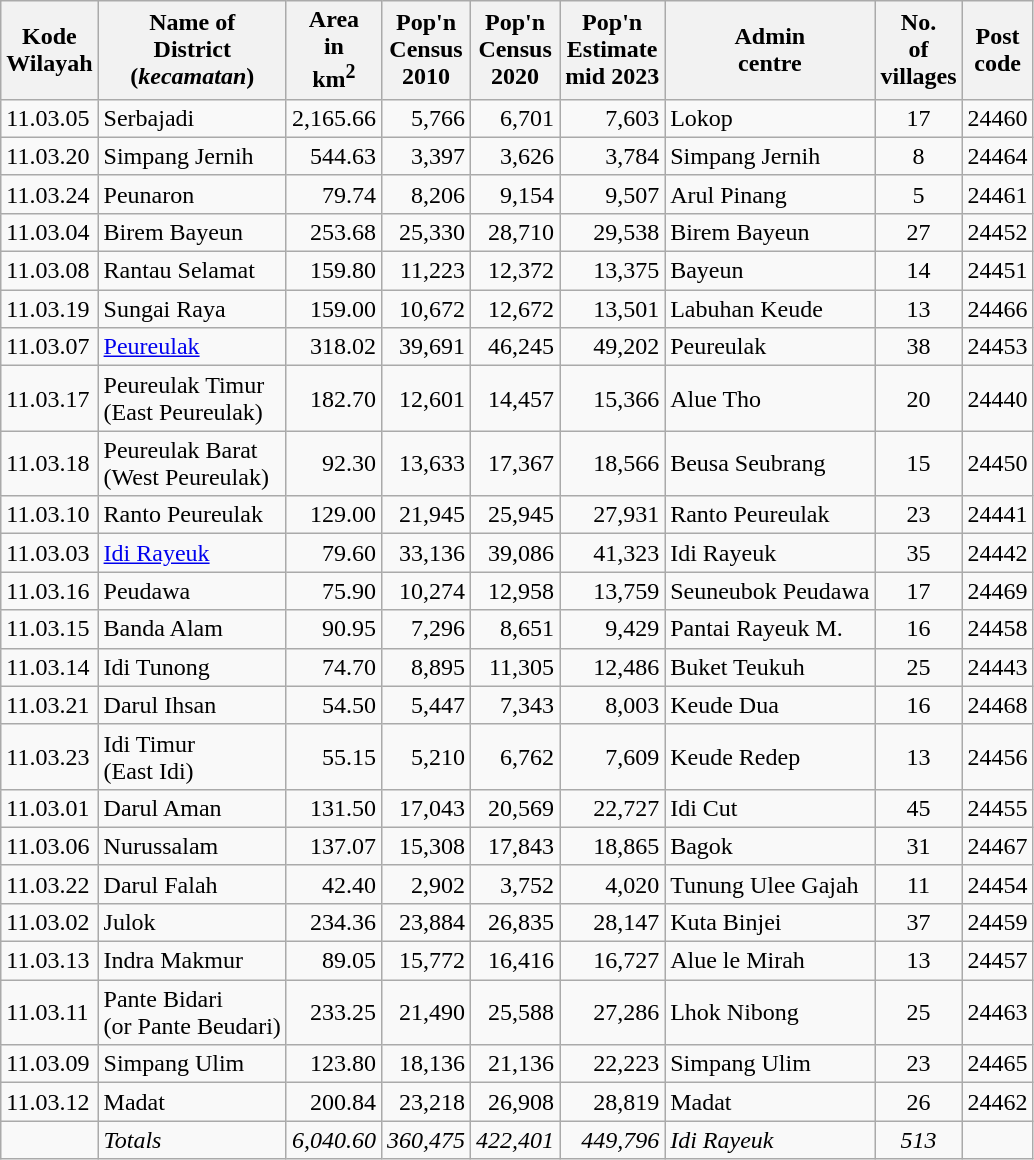<table class="sortable wikitable">
<tr>
<th>Kode <br>Wilayah</th>
<th>Name of<br>District<br>(<em>kecamatan</em>)</th>
<th>Area <br> in <br>km<sup>2</sup></th>
<th>Pop'n<br>Census<br>2010</th>
<th>Pop'n<br>Census<br>2020</th>
<th>Pop'n<br>Estimate<br>mid 2023</th>
<th>Admin<br>centre</th>
<th>No. <br>of<br>villages</th>
<th>Post<br>code</th>
</tr>
<tr>
<td>11.03.05</td>
<td>Serbajadi</td>
<td align="right">2,165.66</td>
<td align="right">5,766</td>
<td align="right">6,701</td>
<td align="right">7,603</td>
<td>Lokop</td>
<td align="center">17</td>
<td>24460</td>
</tr>
<tr>
<td>11.03.20</td>
<td>Simpang Jernih</td>
<td align="right">544.63</td>
<td align="right">3,397</td>
<td align="right">3,626</td>
<td align="right">3,784</td>
<td>Simpang Jernih</td>
<td align="center">8</td>
<td>24464</td>
</tr>
<tr>
<td>11.03.24</td>
<td>Peunaron</td>
<td align="right">79.74</td>
<td align="right">8,206</td>
<td align="right">9,154</td>
<td align="right">9,507</td>
<td>Arul Pinang</td>
<td align="center">5</td>
<td>24461</td>
</tr>
<tr>
<td>11.03.04</td>
<td>Birem Bayeun</td>
<td align="right">253.68</td>
<td align="right">25,330</td>
<td align="right">28,710</td>
<td align="right">29,538</td>
<td>Birem Bayeun</td>
<td align="center">27</td>
<td>24452</td>
</tr>
<tr>
<td>11.03.08</td>
<td>Rantau Selamat</td>
<td align="right">159.80</td>
<td align="right">11,223</td>
<td align="right">12,372</td>
<td align="right">13,375</td>
<td>Bayeun</td>
<td align="center">14</td>
<td>24451</td>
</tr>
<tr>
<td>11.03.19</td>
<td>Sungai Raya</td>
<td align="right">159.00</td>
<td align="right">10,672</td>
<td align="right">12,672</td>
<td align="right">13,501</td>
<td>Labuhan Keude</td>
<td align="center">13</td>
<td>24466</td>
</tr>
<tr>
<td>11.03.07</td>
<td><a href='#'>Peureulak</a></td>
<td align="right">318.02</td>
<td align="right">39,691</td>
<td align="right">46,245</td>
<td align="right">49,202</td>
<td>Peureulak</td>
<td align="center">38</td>
<td>24453</td>
</tr>
<tr>
<td>11.03.17</td>
<td>Peureulak Timur <br>(East Peureulak)</td>
<td align="right">182.70</td>
<td align="right">12,601</td>
<td align="right">14,457</td>
<td align="right">15,366</td>
<td>Alue Tho</td>
<td align="center">20</td>
<td>24440</td>
</tr>
<tr>
<td>11.03.18</td>
<td>Peureulak Barat <br>(West Peureulak)</td>
<td align="right">92.30</td>
<td align="right">13,633</td>
<td align="right">17,367</td>
<td align="right">18,566</td>
<td>Beusa Seubrang</td>
<td align="center">15</td>
<td>24450</td>
</tr>
<tr>
<td>11.03.10</td>
<td>Ranto Peureulak</td>
<td align="right">129.00</td>
<td align="right">21,945</td>
<td align="right">25,945</td>
<td align="right">27,931</td>
<td>Ranto Peureulak</td>
<td align="center">23</td>
<td>24441</td>
</tr>
<tr>
<td>11.03.03</td>
<td><a href='#'>Idi Rayeuk</a></td>
<td align="right">79.60</td>
<td align="right">33,136</td>
<td align="right">39,086</td>
<td align="right">41,323</td>
<td>Idi Rayeuk</td>
<td align="center">35</td>
<td>24442</td>
</tr>
<tr>
<td>11.03.16</td>
<td>Peudawa</td>
<td align="right">75.90</td>
<td align="right">10,274</td>
<td align="right">12,958</td>
<td align="right">13,759</td>
<td>Seuneubok Peudawa</td>
<td align="center">17</td>
<td>24469</td>
</tr>
<tr>
<td>11.03.15</td>
<td>Banda Alam</td>
<td align="right">90.95</td>
<td align="right">7,296</td>
<td align="right">8,651</td>
<td align="right">9,429</td>
<td>Pantai Rayeuk M.</td>
<td align="center">16</td>
<td>24458</td>
</tr>
<tr>
<td>11.03.14</td>
<td>Idi Tunong</td>
<td align="right">74.70</td>
<td align="right">8,895</td>
<td align="right">11,305</td>
<td align="right">12,486</td>
<td>Buket Teukuh</td>
<td align="center">25</td>
<td>24443</td>
</tr>
<tr>
<td>11.03.21</td>
<td>Darul Ihsan</td>
<td align="right">54.50</td>
<td align="right">5,447</td>
<td align="right">7,343</td>
<td align="right">8,003</td>
<td>Keude Dua</td>
<td align="center">16</td>
<td>24468</td>
</tr>
<tr>
<td>11.03.23</td>
<td>Idi Timur <br>(East Idi)</td>
<td align="right">55.15</td>
<td align="right">5,210</td>
<td align="right">6,762</td>
<td align="right">7,609</td>
<td>Keude Redep</td>
<td align="center">13</td>
<td>24456</td>
</tr>
<tr>
<td>11.03.01</td>
<td>Darul Aman</td>
<td align="right">131.50</td>
<td align="right">17,043</td>
<td align="right">20,569</td>
<td align="right">22,727</td>
<td>Idi Cut</td>
<td align="center">45</td>
<td>24455</td>
</tr>
<tr>
<td>11.03.06</td>
<td>Nurussalam</td>
<td align="right">137.07</td>
<td align="right">15,308</td>
<td align="right">17,843</td>
<td align="right">18,865</td>
<td>Bagok</td>
<td align="center">31</td>
<td>24467</td>
</tr>
<tr>
<td>11.03.22</td>
<td>Darul Falah</td>
<td align="right">42.40</td>
<td align="right">2,902</td>
<td align="right">3,752</td>
<td align="right">4,020</td>
<td>Tunung Ulee Gajah</td>
<td align="center">11</td>
<td>24454</td>
</tr>
<tr>
<td>11.03.02</td>
<td>Julok</td>
<td align="right">234.36</td>
<td align="right">23,884</td>
<td align="right">26,835</td>
<td align="right">28,147</td>
<td>Kuta Binjei</td>
<td align="center">37</td>
<td>24459</td>
</tr>
<tr>
<td>11.03.13</td>
<td>Indra Makmur</td>
<td align="right">89.05</td>
<td align="right">15,772</td>
<td align="right">16,416</td>
<td align="right">16,727</td>
<td>Alue le Mirah</td>
<td align="center">13</td>
<td>24457</td>
</tr>
<tr>
<td>11.03.11</td>
<td>Pante Bidari <br>(or Pante Beudari)</td>
<td align="right">233.25</td>
<td align="right">21,490</td>
<td align="right">25,588</td>
<td align="right">27,286</td>
<td>Lhok Nibong</td>
<td align="center">25</td>
<td>24463</td>
</tr>
<tr>
<td>11.03.09</td>
<td>Simpang Ulim</td>
<td align="right">123.80</td>
<td align="right">18,136</td>
<td align="right">21,136</td>
<td align="right">22,223</td>
<td>Simpang Ulim</td>
<td align="center">23</td>
<td>24465</td>
</tr>
<tr>
<td>11.03.12</td>
<td>Madat</td>
<td align="right">200.84</td>
<td align="right">23,218</td>
<td align="right">26,908</td>
<td align="right">28,819</td>
<td>Madat</td>
<td align="center">26</td>
<td>24462</td>
</tr>
<tr>
<td></td>
<td><em>Totals</em></td>
<td align="right"><em>6,040.60</em></td>
<td align="right"><em>360,475</em></td>
<td align="right"><em>422,401</em></td>
<td align="right"><em>449,796</em></td>
<td><em>Idi Rayeuk</em></td>
<td align="center"><em>513</em></td>
<td></td>
</tr>
</table>
